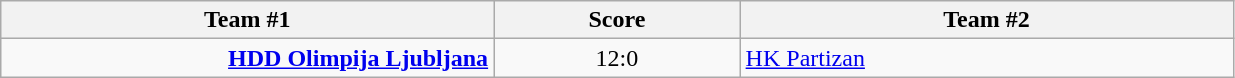<table class="wikitable" style="text-align: center;">
<tr>
<th width=22%>Team #1</th>
<th width=11%>Score</th>
<th width=22%>Team #2</th>
</tr>
<tr>
<td style="text-align: right;"><strong><a href='#'>HDD Olimpija Ljubljana</a></strong> </td>
<td>12:0</td>
<td style="text-align: left;"> <a href='#'>HK Partizan</a></td>
</tr>
</table>
